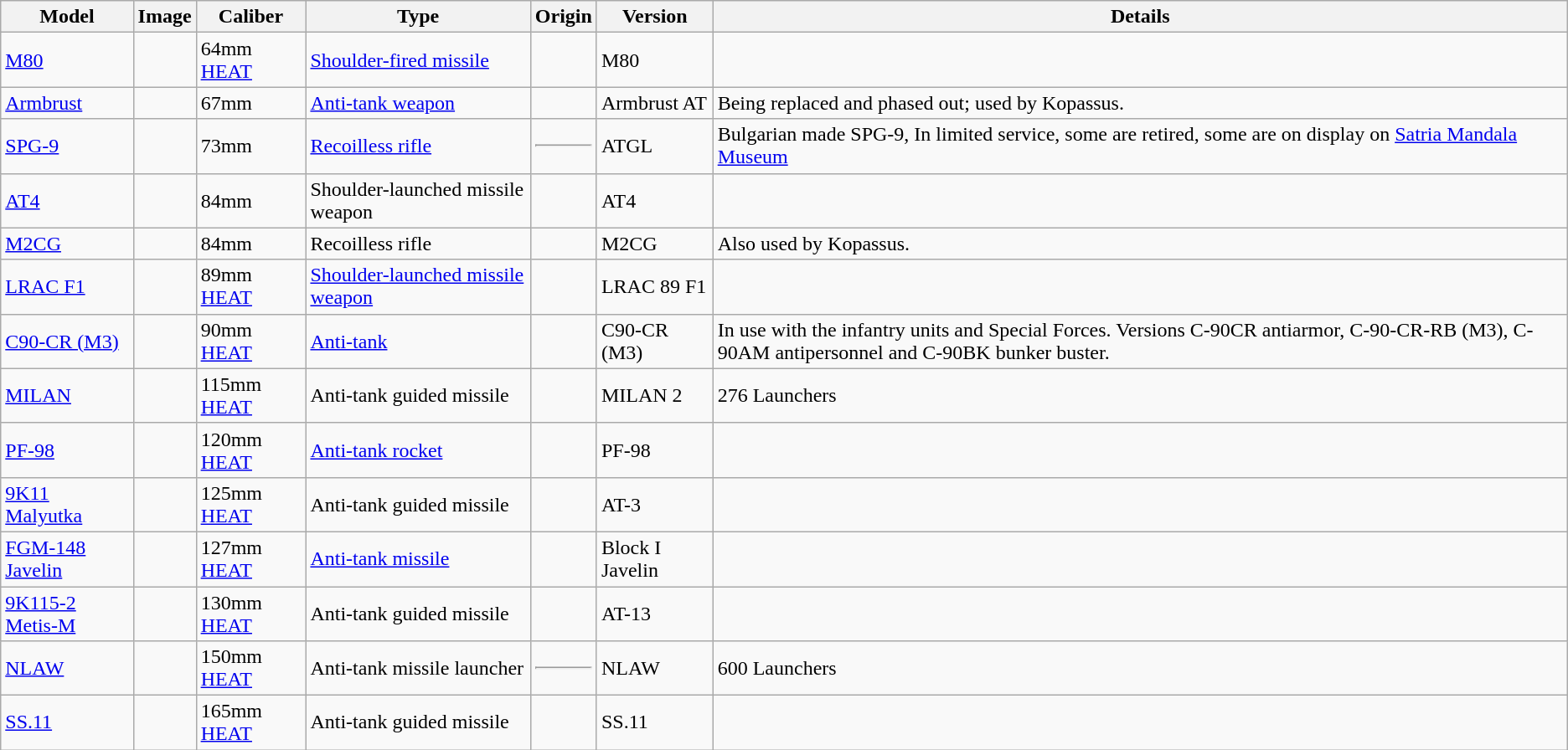<table class="wikitable">
<tr>
<th>Model</th>
<th>Image</th>
<th>Caliber</th>
<th>Type</th>
<th>Origin</th>
<th>Version</th>
<th>Details</th>
</tr>
<tr>
<td><a href='#'>M80</a></td>
<td></td>
<td>64mm <a href='#'>HEAT</a></td>
<td><a href='#'>Shoulder-fired missile</a></td>
<td></td>
<td>M80</td>
<td></td>
</tr>
<tr>
<td><a href='#'>Armbrust</a></td>
<td></td>
<td>67mm</td>
<td><a href='#'>Anti-tank weapon</a></td>
<td></td>
<td>Armbrust AT</td>
<td>Being replaced and phased out; used by Kopassus.</td>
</tr>
<tr>
<td><a href='#'>SPG-9</a></td>
<td></td>
<td>73mm</td>
<td><a href='#'>Recoilless rifle</a></td>
<td><hr></td>
<td>ATGL</td>
<td>Bulgarian made SPG-9, In limited service, some are retired, some are on display on <a href='#'>Satria Mandala Museum</a></td>
</tr>
<tr>
<td><a href='#'>AT4</a></td>
<td></td>
<td>84mm</td>
<td>Shoulder-launched missile weapon</td>
<td></td>
<td>AT4</td>
<td></td>
</tr>
<tr>
<td><a href='#'>M2CG</a></td>
<td></td>
<td>84mm</td>
<td>Recoilless rifle</td>
<td></td>
<td>M2CG</td>
<td>Also used by Kopassus.</td>
</tr>
<tr>
<td><a href='#'>LRAC F1</a></td>
<td></td>
<td>89mm <a href='#'>HEAT</a></td>
<td><a href='#'>Shoulder-launched missile weapon</a></td>
<td></td>
<td>LRAC 89 F1</td>
<td></td>
</tr>
<tr>
<td><a href='#'>C90-CR (M3)</a></td>
<td></td>
<td>90mm <a href='#'>HEAT</a></td>
<td><a href='#'>Anti-tank</a></td>
<td></td>
<td>C90-CR (M3)</td>
<td>In use with the infantry units and Special Forces. Versions C-90CR antiarmor, C-90-CR-RB (M3), C-90AM antipersonnel and C-90BK bunker buster.</td>
</tr>
<tr>
<td><a href='#'>MILAN</a></td>
<td></td>
<td>115mm <a href='#'>HEAT</a></td>
<td>Anti-tank guided missile</td>
<td></td>
<td>MILAN 2</td>
<td>276 Launchers</td>
</tr>
<tr>
<td><a href='#'>PF-98</a></td>
<td></td>
<td>120mm <a href='#'>HEAT</a></td>
<td><a href='#'>Anti-tank rocket</a></td>
<td></td>
<td>PF-98</td>
<td></td>
</tr>
<tr>
<td><a href='#'>9K11 Malyutka</a></td>
<td></td>
<td>125mm <a href='#'>HEAT</a></td>
<td>Anti-tank guided missile</td>
<td></td>
<td>AT-3</td>
<td></td>
</tr>
<tr>
<td><a href='#'>FGM-148 Javelin</a></td>
<td></td>
<td>127mm <a href='#'>HEAT</a></td>
<td><a href='#'>Anti-tank missile</a></td>
<td></td>
<td>Block I Javelin</td>
<td></td>
</tr>
<tr>
<td><a href='#'>9K115-2 Metis-M</a></td>
<td></td>
<td>130mm <a href='#'>HEAT</a></td>
<td>Anti-tank guided missile</td>
<td></td>
<td>AT-13</td>
<td></td>
</tr>
<tr>
<td><a href='#'>NLAW</a></td>
<td></td>
<td>150mm <a href='#'>HEAT</a></td>
<td>Anti-tank missile launcher</td>
<td><hr></td>
<td>NLAW</td>
<td>600 Launchers</td>
</tr>
<tr>
<td><a href='#'>SS.11</a></td>
<td></td>
<td>165mm <a href='#'>HEAT</a></td>
<td>Anti-tank guided missile</td>
<td></td>
<td>SS.11</td>
<td></td>
</tr>
</table>
